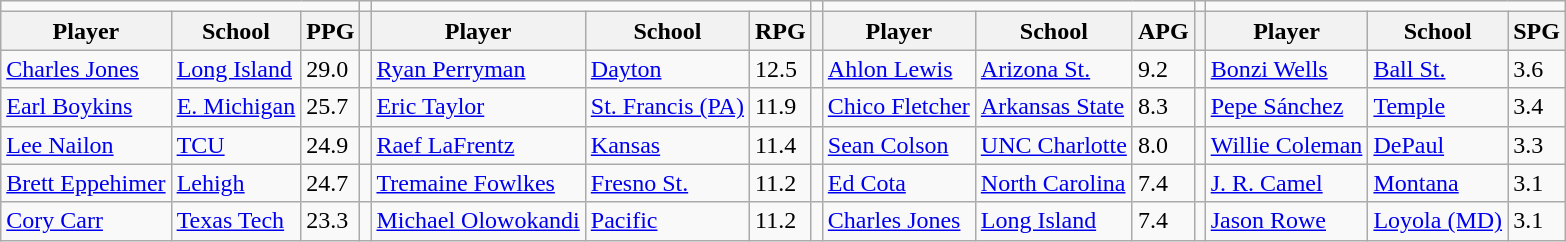<table class="wikitable" style="text-align: left;">
<tr>
<td colspan=3></td>
<td></td>
<td colspan=3></td>
<td></td>
<td colspan=3></td>
<td></td>
<td colspan=3></td>
</tr>
<tr>
<th>Player</th>
<th>School</th>
<th>PPG</th>
<th></th>
<th>Player</th>
<th>School</th>
<th>RPG</th>
<th></th>
<th>Player</th>
<th>School</th>
<th>APG</th>
<th></th>
<th>Player</th>
<th>School</th>
<th>SPG</th>
</tr>
<tr>
<td align="left"><a href='#'>Charles Jones</a></td>
<td><a href='#'>Long Island</a></td>
<td>29.0</td>
<td></td>
<td><a href='#'>Ryan Perryman</a></td>
<td><a href='#'>Dayton</a></td>
<td>12.5</td>
<td></td>
<td><a href='#'>Ahlon Lewis</a></td>
<td><a href='#'>Arizona St.</a></td>
<td>9.2</td>
<td></td>
<td><a href='#'>Bonzi Wells</a></td>
<td><a href='#'>Ball St.</a></td>
<td>3.6</td>
</tr>
<tr>
<td align="left"><a href='#'>Earl Boykins</a></td>
<td><a href='#'>E. Michigan</a></td>
<td>25.7</td>
<td></td>
<td><a href='#'>Eric Taylor</a></td>
<td><a href='#'>St. Francis (PA)</a></td>
<td>11.9</td>
<td></td>
<td><a href='#'>Chico Fletcher</a></td>
<td><a href='#'>Arkansas State</a></td>
<td>8.3</td>
<td></td>
<td><a href='#'>Pepe Sánchez</a></td>
<td><a href='#'>Temple</a></td>
<td>3.4</td>
</tr>
<tr>
<td align="left"><a href='#'>Lee Nailon</a></td>
<td><a href='#'>TCU</a></td>
<td>24.9</td>
<td></td>
<td><a href='#'>Raef LaFrentz</a></td>
<td><a href='#'>Kansas</a></td>
<td>11.4</td>
<td></td>
<td><a href='#'>Sean Colson</a></td>
<td><a href='#'>UNC Charlotte</a></td>
<td>8.0</td>
<td></td>
<td><a href='#'>Willie Coleman</a></td>
<td><a href='#'>DePaul</a></td>
<td>3.3</td>
</tr>
<tr>
<td align="left"><a href='#'>Brett Eppehimer</a></td>
<td><a href='#'>Lehigh</a></td>
<td>24.7</td>
<td></td>
<td><a href='#'>Tremaine Fowlkes</a></td>
<td><a href='#'>Fresno St.</a></td>
<td>11.2</td>
<td></td>
<td><a href='#'>Ed Cota</a></td>
<td><a href='#'>North Carolina</a></td>
<td>7.4</td>
<td></td>
<td><a href='#'>J. R. Camel</a></td>
<td><a href='#'>Montana</a></td>
<td>3.1</td>
</tr>
<tr>
<td align="left"><a href='#'>Cory Carr</a></td>
<td><a href='#'>Texas Tech</a></td>
<td>23.3</td>
<td></td>
<td><a href='#'>Michael Olowokandi</a></td>
<td><a href='#'>Pacific</a></td>
<td>11.2</td>
<td></td>
<td><a href='#'>Charles Jones</a></td>
<td><a href='#'>Long Island</a></td>
<td>7.4</td>
<td></td>
<td><a href='#'>Jason Rowe</a></td>
<td><a href='#'>Loyola (MD)</a></td>
<td>3.1</td>
</tr>
</table>
